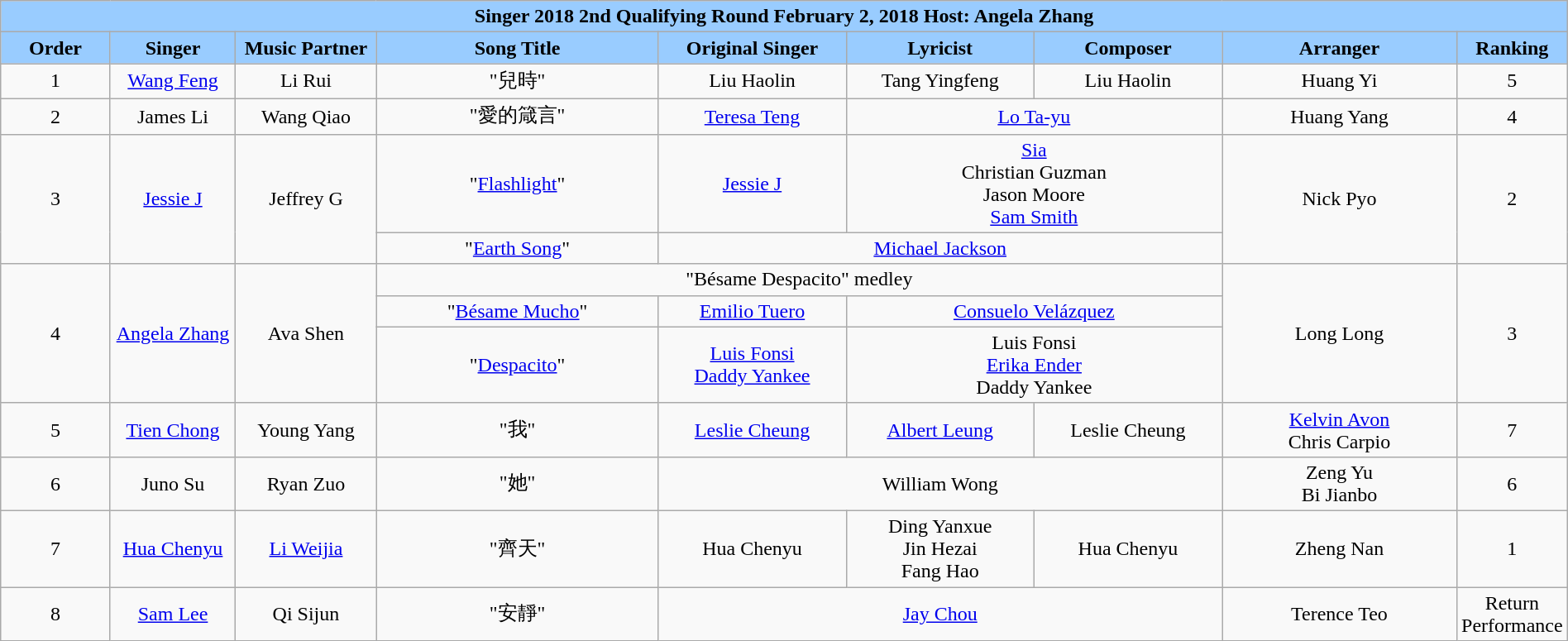<table class="wikitable sortable mw-collapsible" width="100%" style="text-align:center">
<tr align=center style="background:#99CCFF">
<td colspan="9"><div><strong>Singer 2018 2nd Qualifying Round February 2, 2018 Host: Angela Zhang</strong></div></td>
</tr>
<tr style="background:#99CCFF">
<td style="width:7%"><strong>Order</strong></td>
<td style="width:8%"><strong>Singer</strong></td>
<td style="width:9%"><strong>Music Partner</strong></td>
<td style="width:18%"><strong>Song Title</strong></td>
<td style="width:12%"><strong>Original Singer</strong></td>
<td style="width:12% "><strong>Lyricist</strong></td>
<td style="width:12%"><strong>Composer</strong></td>
<td style="width:15%"><strong>Arranger</strong></td>
<td style="width:7%"><strong>Ranking</strong></td>
</tr>
<tr>
<td>1</td>
<td><a href='#'>Wang Feng</a></td>
<td>Li Rui</td>
<td>"兒時"</td>
<td>Liu Haolin</td>
<td>Tang Yingfeng</td>
<td>Liu Haolin</td>
<td>Huang Yi</td>
<td>5</td>
</tr>
<tr>
<td>2</td>
<td>James Li</td>
<td>Wang Qiao</td>
<td>"愛的箴言"</td>
<td><a href='#'>Teresa Teng</a></td>
<td colspan="2"><a href='#'>Lo Ta-yu</a></td>
<td>Huang Yang</td>
<td>4</td>
</tr>
<tr>
<td rowspan="2">3</td>
<td rowspan="2"><a href='#'>Jessie J</a></td>
<td rowspan="2">Jeffrey G</td>
<td>"<a href='#'>Flashlight</a>"</td>
<td><a href='#'>Jessie J</a></td>
<td colspan="2"><a href='#'>Sia</a><br>Christian Guzman<br>Jason Moore<br><a href='#'>Sam Smith</a></td>
<td rowspan="2">Nick Pyo</td>
<td rowspan="2">2</td>
</tr>
<tr>
<td>"<a href='#'>Earth Song</a>"</td>
<td colspan="3"><a href='#'>Michael Jackson</a></td>
</tr>
<tr>
<td rowspan="3">4</td>
<td rowspan="3"><a href='#'>Angela Zhang</a></td>
<td rowspan="3">Ava Shen</td>
<td colspan="4">"Bésame Despacito" medley</td>
<td rowspan="3">Long Long</td>
<td rowspan="3">3</td>
</tr>
<tr>
<td>"<a href='#'>Bésame Mucho</a>"</td>
<td><a href='#'>Emilio Tuero</a></td>
<td colspan="2"><a href='#'>Consuelo Velázquez</a></td>
</tr>
<tr>
<td>"<a href='#'>Despacito</a>"</td>
<td><a href='#'>Luis Fonsi</a><br><a href='#'>Daddy Yankee</a></td>
<td colspan="2">Luis Fonsi<br><a href='#'>Erika Ender</a><br>Daddy Yankee</td>
</tr>
<tr>
<td>5</td>
<td><a href='#'>Tien Chong</a></td>
<td>Young Yang</td>
<td>"我"</td>
<td><a href='#'>Leslie Cheung</a></td>
<td><a href='#'>Albert Leung</a></td>
<td>Leslie Cheung</td>
<td><a href='#'>Kelvin Avon</a><br>Chris Carpio</td>
<td>7</td>
</tr>
<tr>
<td>6</td>
<td>Juno Su</td>
<td>Ryan Zuo</td>
<td>"她"</td>
<td colspan="3">William Wong</td>
<td>Zeng Yu<br>Bi Jianbo</td>
<td>6</td>
</tr>
<tr>
<td>7</td>
<td><a href='#'>Hua Chenyu</a></td>
<td><a href='#'>Li Weijia</a></td>
<td>"齊天"</td>
<td>Hua Chenyu</td>
<td>Ding Yanxue<br>Jin Hezai<br>Fang Hao</td>
<td>Hua Chenyu</td>
<td>Zheng Nan</td>
<td>1</td>
</tr>
<tr>
<td>8</td>
<td><a href='#'>Sam Lee</a></td>
<td>Qi Sijun</td>
<td>"安靜"</td>
<td colspan="3"><a href='#'>Jay Chou</a></td>
<td>Terence Teo</td>
<td>Return Performance</td>
</tr>
</table>
